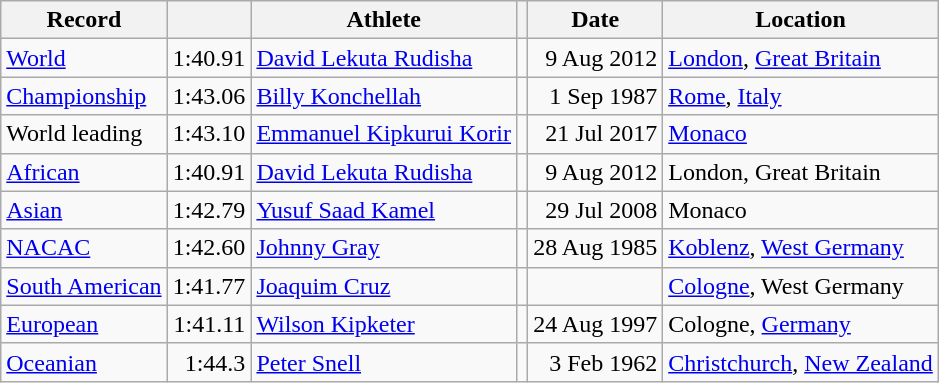<table class="wikitable">
<tr>
<th>Record</th>
<th></th>
<th>Athlete</th>
<th></th>
<th>Date</th>
<th>Location</th>
</tr>
<tr>
<td><a href='#'>World</a></td>
<td align=right>1:40.91</td>
<td><a href='#'>David Lekuta Rudisha</a></td>
<td></td>
<td align=right>9 Aug 2012</td>
<td><a href='#'>London</a>, <a href='#'>Great Britain</a></td>
</tr>
<tr>
<td><a href='#'>Championship</a></td>
<td align=right>1:43.06</td>
<td><a href='#'>Billy Konchellah</a></td>
<td></td>
<td align=right>1 Sep 1987</td>
<td><a href='#'>Rome</a>, <a href='#'>Italy</a></td>
</tr>
<tr>
<td>World leading</td>
<td align=right>1:43.10</td>
<td><a href='#'>Emmanuel Kipkurui Korir</a></td>
<td></td>
<td align=right>21 Jul 2017</td>
<td><a href='#'>Monaco</a></td>
</tr>
<tr>
<td><a href='#'>African</a></td>
<td align=right>1:40.91</td>
<td><a href='#'>David Lekuta Rudisha</a></td>
<td></td>
<td align=right>9 Aug 2012</td>
<td>London, Great Britain</td>
</tr>
<tr>
<td><a href='#'>Asian</a></td>
<td align=right>1:42.79</td>
<td><a href='#'>Yusuf Saad Kamel</a></td>
<td></td>
<td align=right>29 Jul 2008</td>
<td>Monaco</td>
</tr>
<tr>
<td><a href='#'>NACAC</a></td>
<td align=right>1:42.60</td>
<td><a href='#'>Johnny Gray</a></td>
<td></td>
<td align=right>28 Aug 1985</td>
<td><a href='#'>Koblenz</a>, <a href='#'>West Germany</a></td>
</tr>
<tr>
<td><a href='#'>South American</a></td>
<td align=right>1:41.77</td>
<td><a href='#'>Joaquim Cruz</a></td>
<td></td>
<td align=right></td>
<td><a href='#'>Cologne</a>, West Germany</td>
</tr>
<tr>
<td><a href='#'>European</a></td>
<td align=right>1:41.11</td>
<td><a href='#'>Wilson Kipketer</a></td>
<td></td>
<td align=right>24 Aug 1997</td>
<td>Cologne, <a href='#'>Germany</a></td>
</tr>
<tr>
<td><a href='#'>Oceanian</a></td>
<td align=right>1:44.3</td>
<td><a href='#'>Peter Snell</a></td>
<td></td>
<td align=right>3 Feb 1962</td>
<td><a href='#'>Christchurch</a>, <a href='#'>New Zealand</a></td>
</tr>
</table>
